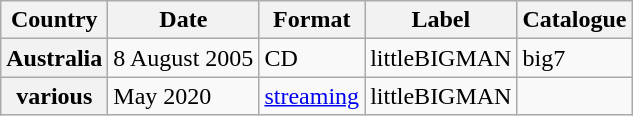<table class="wikitable plainrowheaders">
<tr>
<th scope="col">Country</th>
<th scope="col">Date</th>
<th scope="col">Format</th>
<th scope="col">Label</th>
<th scope="col">Catalogue</th>
</tr>
<tr>
<th scope="row">Australia</th>
<td>8 August 2005</td>
<td>CD</td>
<td>littleBIGMAN</td>
<td>big7</td>
</tr>
<tr>
<th scope="row">various</th>
<td>May 2020</td>
<td><a href='#'>streaming</a></td>
<td>littleBIGMAN</td>
<td></td>
</tr>
</table>
